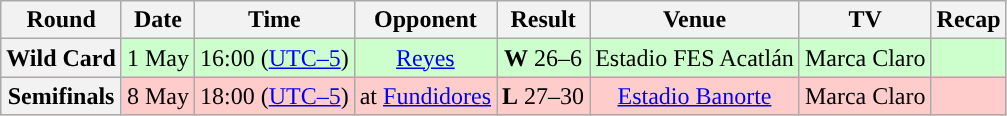<table class="wikitable" style="text-align:center">
<tr>
<th>Round</th>
<th>Date</th>
<th>Time</th>
<th>Opponent</th>
<th>Result</th>
<th>Venue</th>
<th>TV</th>
<th>Recap</th>
</tr>
<tr style="background:#cfc">
<th>Wild Card</th>
<td>1 May</td>
<td>16:00 (<a href='#'>UTC–5</a>)</td>
<td><a href='#'>Reyes</a></td>
<td><strong>W</strong> 26–6</td>
<td>Estadio FES Acatlán</td>
<td>Marca Claro</td>
<td></td>
</tr>
<tr style="background:#fcc">
<th>Semifinals</th>
<td>8 May</td>
<td>18:00 (<a href='#'>UTC–5</a>)</td>
<td>at <a href='#'>Fundidores</a></td>
<td><strong>L</strong> 27–30</td>
<td><a href='#'>Estadio Banorte</a></td>
<td>Marca Claro</td>
<td></td>
</tr>
</table>
